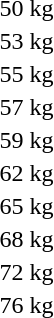<table>
<tr>
<td rowspan=2>50 kg<br></td>
<td rowspan=2></td>
<td rowspan=2></td>
<td></td>
</tr>
<tr>
<td></td>
</tr>
<tr>
<td rowspan=2>53 kg<br></td>
<td rowspan=2></td>
<td rowspan=2></td>
<td></td>
</tr>
<tr>
<td></td>
</tr>
<tr>
<td>55 kg<br></td>
<td></td>
<td></td>
<td></td>
</tr>
<tr>
<td rowspan=2>57 kg<br></td>
<td rowspan=2></td>
<td rowspan=2></td>
<td></td>
</tr>
<tr>
<td></td>
</tr>
<tr>
<td>59 kg<br></td>
<td></td>
<td></td>
<td></td>
</tr>
<tr>
<td rowspan=2>62 kg<br></td>
<td rowspan=2></td>
<td rowspan=2></td>
<td></td>
</tr>
<tr>
<td></td>
</tr>
<tr>
<td>65 kg<br></td>
<td></td>
<td></td>
<td></td>
</tr>
<tr>
<td rowspan=2>68 kg<br></td>
<td rowspan=2></td>
<td rowspan=2></td>
<td></td>
</tr>
<tr>
<td></td>
</tr>
<tr>
<td>72 kg<br></td>
<td></td>
<td></td>
<td></td>
</tr>
<tr>
<td>76 kg<br></td>
<td></td>
<td></td>
<td></td>
</tr>
</table>
